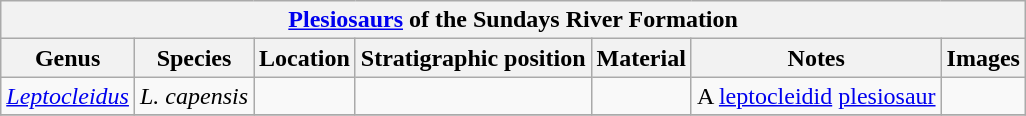<table class="wikitable" align="center">
<tr>
<th colspan="7" align="center"><a href='#'>Plesiosaurs</a> of the Sundays River Formation</th>
</tr>
<tr>
<th>Genus</th>
<th>Species</th>
<th>Location</th>
<th>Stratigraphic position</th>
<th>Material</th>
<th>Notes</th>
<th>Images</th>
</tr>
<tr>
<td><em><a href='#'>Leptocleidus</a></em></td>
<td><em>L. capensis</em></td>
<td></td>
<td></td>
<td></td>
<td>A <a href='#'>leptocleidid</a> <a href='#'>plesiosaur</a></td>
<td></td>
</tr>
<tr>
</tr>
</table>
